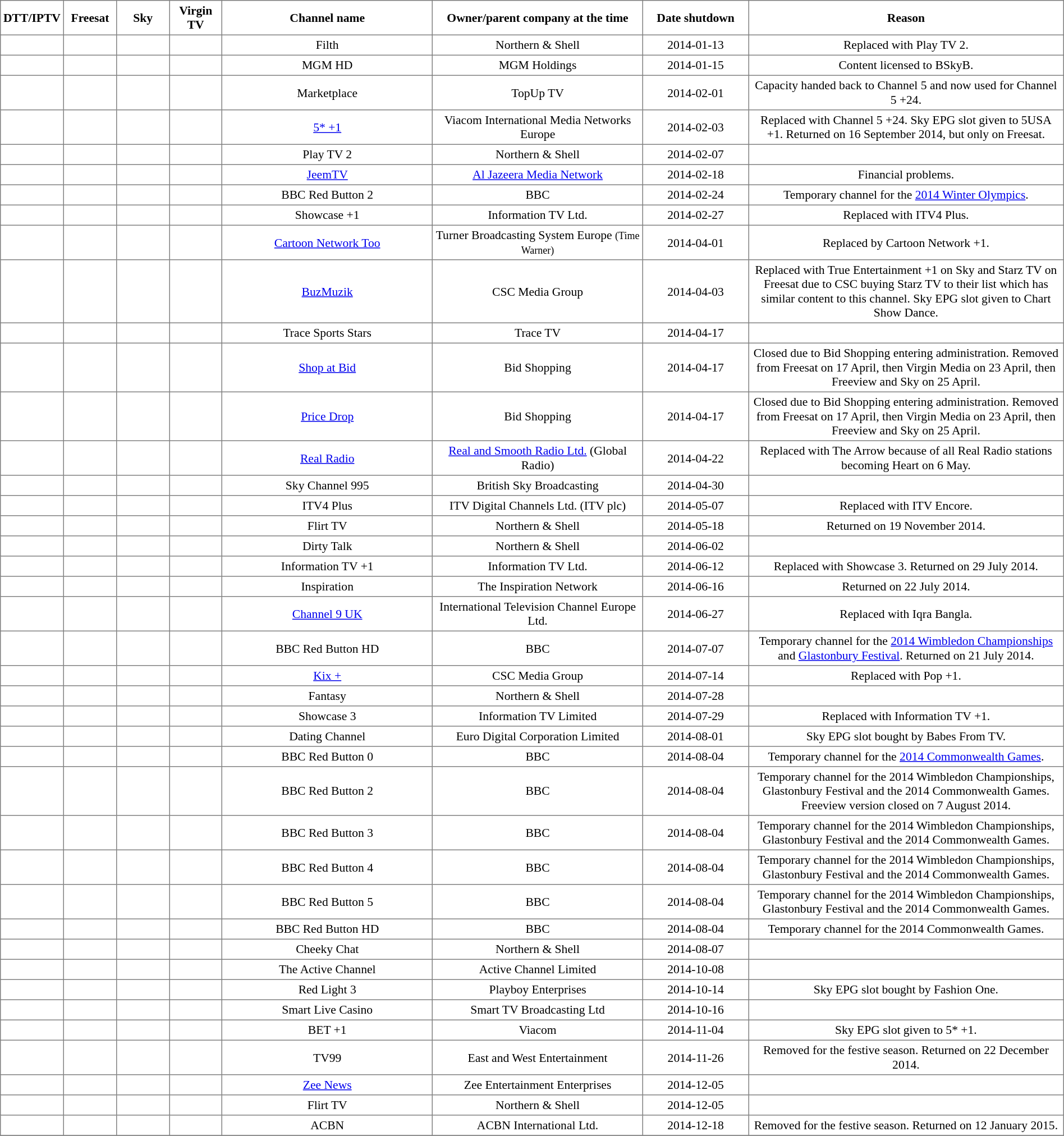<table class="toccolors sortable" border="1" cellpadding="3" style="border-collapse:collapse; font-size: 90%; text-align:center" width="100%">
<tr>
<th width="5%">DTT/IPTV</th>
<th width="5%">Freesat</th>
<th width="5%">Sky</th>
<th width="5%">Virgin TV</th>
<th width="20%">Channel name</th>
<th width="20%">Owner/parent company at the time</th>
<th width="10%">Date shutdown </th>
<th width="30%">Reason</th>
</tr>
<tr>
<td></td>
<td></td>
<td></td>
<td></td>
<td>Filth</td>
<td>Northern & Shell</td>
<td>2014-01-13</td>
<td>Replaced with Play TV 2.</td>
</tr>
<tr>
<td></td>
<td></td>
<td></td>
<td></td>
<td>MGM HD</td>
<td>MGM Holdings</td>
<td>2014-01-15</td>
<td>Content licensed to BSkyB.</td>
</tr>
<tr>
<td></td>
<td></td>
<td></td>
<td></td>
<td>Marketplace</td>
<td>TopUp TV</td>
<td>2014-02-01</td>
<td>Capacity handed back to Channel 5 and now used for Channel 5 +24.</td>
</tr>
<tr>
<td></td>
<td></td>
<td></td>
<td></td>
<td><a href='#'>5* +1</a></td>
<td>Viacom International Media Networks Europe</td>
<td>2014-02-03</td>
<td>Replaced with Channel 5 +24. Sky EPG slot given to 5USA +1. Returned on 16 September 2014, but only on Freesat.</td>
</tr>
<tr>
<td></td>
<td></td>
<td></td>
<td></td>
<td>Play TV 2</td>
<td>Northern & Shell</td>
<td>2014-02-07</td>
<td></td>
</tr>
<tr>
<td></td>
<td></td>
<td></td>
<td></td>
<td><a href='#'>JeemTV</a></td>
<td><a href='#'>Al Jazeera Media Network</a></td>
<td>2014-02-18</td>
<td>Financial problems.</td>
</tr>
<tr>
<td></td>
<td></td>
<td></td>
<td></td>
<td>BBC Red Button 2</td>
<td>BBC</td>
<td>2014-02-24</td>
<td>Temporary channel for the <a href='#'>2014 Winter Olympics</a>.</td>
</tr>
<tr>
<td></td>
<td></td>
<td></td>
<td></td>
<td>Showcase +1</td>
<td>Information TV Ltd.</td>
<td>2014-02-27</td>
<td>Replaced with ITV4 Plus.</td>
</tr>
<tr>
<td></td>
<td></td>
<td></td>
<td></td>
<td><a href='#'>Cartoon Network Too</a></td>
<td>Turner Broadcasting System Europe <small>(Time Warner)</small></td>
<td>2014-04-01</td>
<td>Replaced by Cartoon Network +1.</td>
</tr>
<tr>
<td></td>
<td></td>
<td></td>
<td></td>
<td><a href='#'>BuzMuzik</a></td>
<td>CSC Media Group</td>
<td>2014-04-03</td>
<td>Replaced with True Entertainment +1 on Sky and Starz TV on Freesat due to CSC buying Starz TV to their list which has similar content to this channel. Sky EPG slot given to Chart Show Dance.</td>
</tr>
<tr>
<td></td>
<td></td>
<td></td>
<td></td>
<td>Trace Sports Stars</td>
<td>Trace TV</td>
<td>2014-04-17</td>
<td></td>
</tr>
<tr>
<td></td>
<td></td>
<td></td>
<td></td>
<td><a href='#'>Shop at Bid</a></td>
<td>Bid Shopping</td>
<td>2014-04-17</td>
<td>Closed due to Bid Shopping entering administration. Removed from Freesat on 17 April, then Virgin Media on 23 April, then Freeview and Sky on 25 April.</td>
</tr>
<tr>
<td></td>
<td></td>
<td></td>
<td></td>
<td><a href='#'>Price Drop</a></td>
<td>Bid Shopping</td>
<td>2014-04-17</td>
<td>Closed due to Bid Shopping entering administration. Removed from Freesat on 17 April, then Virgin Media on 23 April, then Freeview and Sky on 25 April.</td>
</tr>
<tr>
<td></td>
<td></td>
<td></td>
<td></td>
<td><a href='#'>Real Radio</a></td>
<td><a href='#'>Real and Smooth Radio Ltd.</a> (Global Radio)</td>
<td>2014-04-22</td>
<td>Replaced with The Arrow because of all Real Radio stations becoming Heart on 6 May.</td>
</tr>
<tr>
<td></td>
<td></td>
<td></td>
<td></td>
<td>Sky Channel 995</td>
<td>British Sky Broadcasting</td>
<td>2014-04-30</td>
<td></td>
</tr>
<tr>
<td></td>
<td></td>
<td></td>
<td></td>
<td>ITV4 Plus</td>
<td>ITV Digital Channels Ltd. (ITV plc)</td>
<td>2014-05-07</td>
<td>Replaced with ITV Encore.</td>
</tr>
<tr>
<td></td>
<td></td>
<td></td>
<td></td>
<td>Flirt TV</td>
<td>Northern & Shell</td>
<td>2014-05-18</td>
<td>Returned on 19 November 2014.</td>
</tr>
<tr>
<td></td>
<td></td>
<td></td>
<td></td>
<td>Dirty Talk</td>
<td>Northern & Shell</td>
<td>2014-06-02</td>
<td></td>
</tr>
<tr>
<td></td>
<td></td>
<td></td>
<td></td>
<td>Information TV +1</td>
<td>Information TV Ltd.</td>
<td>2014-06-12</td>
<td>Replaced with Showcase 3. Returned on 29 July 2014.</td>
</tr>
<tr>
<td></td>
<td></td>
<td></td>
<td></td>
<td>Inspiration</td>
<td>The Inspiration Network</td>
<td>2014-06-16</td>
<td>Returned on 22 July 2014.</td>
</tr>
<tr>
<td></td>
<td></td>
<td></td>
<td></td>
<td><a href='#'>Channel 9 UK</a></td>
<td>International Television Channel Europe Ltd.</td>
<td>2014-06-27</td>
<td>Replaced with Iqra Bangla.</td>
</tr>
<tr>
<td></td>
<td></td>
<td></td>
<td></td>
<td>BBC Red Button HD</td>
<td>BBC</td>
<td>2014-07-07</td>
<td>Temporary channel for the <a href='#'>2014 Wimbledon Championships</a> and <a href='#'>Glastonbury Festival</a>. Returned on 21 July 2014.</td>
</tr>
<tr>
<td></td>
<td></td>
<td></td>
<td></td>
<td><a href='#'>Kix +</a></td>
<td>CSC Media Group</td>
<td>2014-07-14</td>
<td>Replaced with Pop +1.</td>
</tr>
<tr>
<td></td>
<td></td>
<td></td>
<td></td>
<td>Fantasy</td>
<td>Northern & Shell</td>
<td>2014-07-28</td>
<td></td>
</tr>
<tr>
<td></td>
<td></td>
<td></td>
<td></td>
<td>Showcase 3</td>
<td>Information TV Limited</td>
<td>2014-07-29</td>
<td>Replaced with Information TV +1.</td>
</tr>
<tr>
<td></td>
<td></td>
<td></td>
<td></td>
<td>Dating Channel</td>
<td>Euro Digital Corporation Limited</td>
<td>2014-08-01</td>
<td>Sky EPG slot bought by Babes From TV.</td>
</tr>
<tr>
<td></td>
<td></td>
<td></td>
<td></td>
<td>BBC Red Button 0</td>
<td>BBC</td>
<td>2014-08-04</td>
<td>Temporary channel for the <a href='#'>2014 Commonwealth Games</a>.</td>
</tr>
<tr>
<td></td>
<td></td>
<td></td>
<td></td>
<td>BBC Red Button 2</td>
<td>BBC</td>
<td>2014-08-04</td>
<td>Temporary channel for the 2014 Wimbledon Championships, Glastonbury Festival and the 2014 Commonwealth Games. Freeview version closed on 7 August 2014.</td>
</tr>
<tr>
<td></td>
<td></td>
<td></td>
<td></td>
<td>BBC Red Button 3</td>
<td>BBC</td>
<td>2014-08-04</td>
<td>Temporary channel for the 2014 Wimbledon Championships, Glastonbury Festival and the 2014 Commonwealth Games.</td>
</tr>
<tr>
<td></td>
<td></td>
<td></td>
<td></td>
<td>BBC Red Button 4</td>
<td>BBC</td>
<td>2014-08-04</td>
<td>Temporary channel for the 2014 Wimbledon Championships, Glastonbury Festival and the 2014 Commonwealth Games.</td>
</tr>
<tr>
<td></td>
<td></td>
<td></td>
<td></td>
<td>BBC Red Button 5</td>
<td>BBC</td>
<td>2014-08-04</td>
<td>Temporary channel for the 2014 Wimbledon Championships, Glastonbury Festival and the 2014 Commonwealth Games.</td>
</tr>
<tr>
<td></td>
<td></td>
<td></td>
<td></td>
<td>BBC Red Button HD</td>
<td>BBC</td>
<td>2014-08-04</td>
<td>Temporary channel for the 2014 Commonwealth Games.</td>
</tr>
<tr>
<td></td>
<td></td>
<td></td>
<td></td>
<td>Cheeky Chat</td>
<td>Northern & Shell</td>
<td>2014-08-07</td>
<td></td>
</tr>
<tr>
<td></td>
<td></td>
<td></td>
<td></td>
<td>The Active Channel</td>
<td>Active Channel Limited</td>
<td>2014-10-08</td>
<td></td>
</tr>
<tr>
<td></td>
<td></td>
<td></td>
<td></td>
<td>Red Light 3</td>
<td>Playboy Enterprises</td>
<td>2014-10-14</td>
<td>Sky EPG slot bought by Fashion One.</td>
</tr>
<tr>
<td></td>
<td></td>
<td></td>
<td></td>
<td>Smart Live Casino</td>
<td>Smart TV Broadcasting Ltd</td>
<td>2014-10-16</td>
<td></td>
</tr>
<tr>
<td></td>
<td></td>
<td></td>
<td></td>
<td>BET +1</td>
<td>Viacom</td>
<td>2014-11-04</td>
<td>Sky EPG slot given to 5* +1.</td>
</tr>
<tr>
<td></td>
<td></td>
<td></td>
<td></td>
<td>TV99</td>
<td>East and West Entertainment</td>
<td>2014-11-26</td>
<td>Removed for the festive season. Returned on 22 December 2014.</td>
</tr>
<tr>
<td></td>
<td></td>
<td></td>
<td></td>
<td><a href='#'>Zee News</a></td>
<td>Zee Entertainment Enterprises</td>
<td>2014-12-05</td>
<td></td>
</tr>
<tr>
<td></td>
<td></td>
<td></td>
<td></td>
<td>Flirt TV</td>
<td>Northern & Shell</td>
<td>2014-12-05</td>
<td></td>
</tr>
<tr>
<td></td>
<td></td>
<td></td>
<td></td>
<td>ACBN</td>
<td>ACBN International Ltd.</td>
<td>2014-12-18</td>
<td>Removed for the festive season. Returned on 12 January 2015.</td>
</tr>
<tr>
</tr>
</table>
